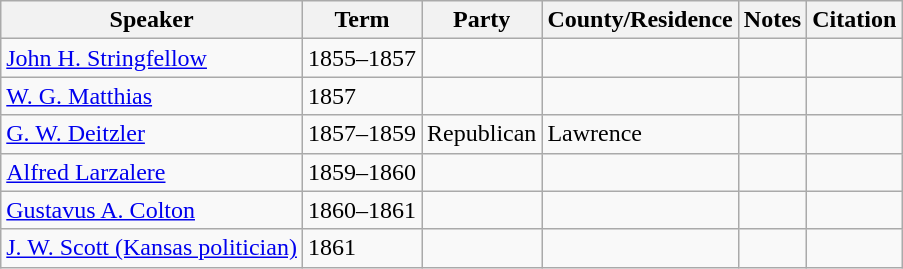<table class="wikitable sortable">
<tr>
<th>Speaker</th>
<th>Term</th>
<th>Party</th>
<th>County/Residence</th>
<th>Notes</th>
<th>Citation</th>
</tr>
<tr>
<td><a href='#'>John H. Stringfellow</a></td>
<td>1855–1857</td>
<td></td>
<td></td>
<td></td>
<td></td>
</tr>
<tr>
<td><a href='#'>W. G. Matthias</a></td>
<td>1857</td>
<td></td>
<td></td>
<td></td>
<td></td>
</tr>
<tr>
<td><a href='#'>G. W. Deitzler</a></td>
<td>1857–1859</td>
<td>Republican</td>
<td>Lawrence</td>
<td></td>
<td></td>
</tr>
<tr>
<td><a href='#'>Alfred Larzalere</a></td>
<td>1859–1860</td>
<td></td>
<td></td>
<td></td>
<td></td>
</tr>
<tr>
<td><a href='#'>Gustavus A. Colton</a></td>
<td>1860–1861</td>
<td></td>
<td></td>
<td></td>
<td></td>
</tr>
<tr>
<td><a href='#'>J. W. Scott (Kansas politician)</a></td>
<td>1861</td>
<td></td>
<td></td>
<td></td>
<td></td>
</tr>
</table>
